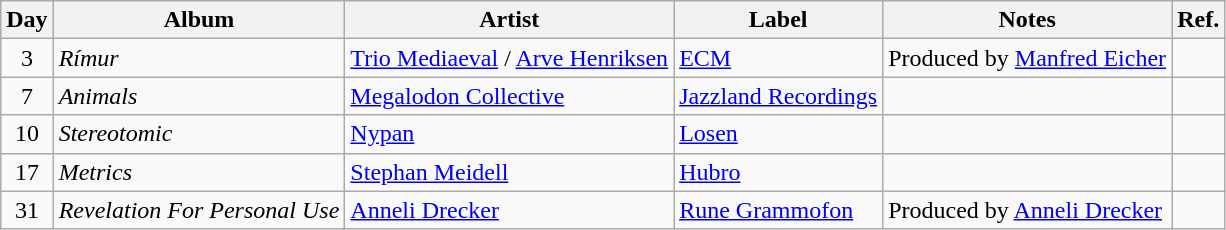<table class="wikitable">
<tr>
<th>Day</th>
<th>Album</th>
<th>Artist</th>
<th>Label</th>
<th>Notes</th>
<th>Ref.</th>
</tr>
<tr>
<td rowspan="1" style="text-align:center;">3</td>
<td><em>Rímur</em></td>
<td><a href='#'>Trio Mediaeval</a> / <a href='#'>Arve Henriksen</a></td>
<td><a href='#'>ECM</a></td>
<td>Produced by <a href='#'>Manfred Eicher</a></td>
<td style="text-align:center;"></td>
</tr>
<tr>
<td rowspan="1" style="text-align:center;">7</td>
<td><em>Animals</em></td>
<td><a href='#'>Megalodon Collective</a></td>
<td><a href='#'>Jazzland Recordings</a></td>
<td></td>
<td style="text-align:center;"></td>
</tr>
<tr>
<td rowspan="1" style="text-align:center;">10</td>
<td><em>Stereotomic</em></td>
<td><a href='#'>Nypan</a></td>
<td><a href='#'>Losen</a></td>
<td></td>
<td style="text-align:center;"></td>
</tr>
<tr>
<td rowspan="1" style="text-align:center;">17</td>
<td><em>Metrics</em></td>
<td><a href='#'>Stephan Meidell</a></td>
<td><a href='#'>Hubro</a></td>
<td></td>
<td style="text-align:center;"></td>
</tr>
<tr>
<td rowspan="1" style="text-align:center;">31</td>
<td><em>Revelation For Personal Use</em></td>
<td><a href='#'>Anneli Drecker</a></td>
<td><a href='#'>Rune Grammofon</a></td>
<td>Produced by <a href='#'>Anneli Drecker</a></td>
<td style="text-align:center;"></td>
</tr>
</table>
